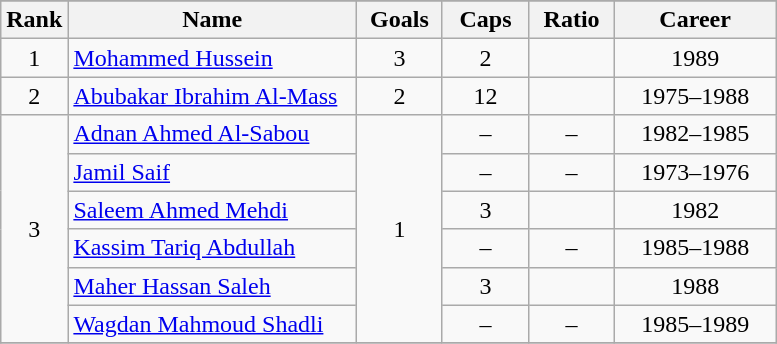<table class="wikitable sortable" style="text-align: center;">
<tr>
</tr>
<tr>
<th width=30px>Rank</th>
<th class="unsortable" width=185px>Name</th>
<th width=50px>Goals</th>
<th width=50px>Caps</th>
<th width=50px>Ratio</th>
<th class="unsortable" width=100px>Career</th>
</tr>
<tr>
<td>1</td>
<td align="left"><a href='#'>Mohammed Hussein</a></td>
<td>3</td>
<td>2</td>
<td></td>
<td>1989</td>
</tr>
<tr>
<td>2</td>
<td align="left"><a href='#'>Abubakar Ibrahim Al-Mass</a></td>
<td>2</td>
<td>12</td>
<td></td>
<td>1975–1988</td>
</tr>
<tr>
<td rowspan=6>3</td>
<td align="left"><a href='#'>Adnan Ahmed Al-Sabou</a></td>
<td rowspan=6>1</td>
<td>–</td>
<td>–</td>
<td>1982–1985</td>
</tr>
<tr>
<td align="left"><a href='#'>Jamil Saif</a></td>
<td>–</td>
<td>–</td>
<td>1973–1976</td>
</tr>
<tr>
<td align="left"><a href='#'>Saleem Ahmed Mehdi</a></td>
<td>3</td>
<td></td>
<td>1982</td>
</tr>
<tr>
<td align="left"><a href='#'>Kassim Tariq Abdullah</a></td>
<td>–</td>
<td>–</td>
<td>1985–1988</td>
</tr>
<tr>
<td align="left"><a href='#'>Maher Hassan Saleh</a></td>
<td>3</td>
<td></td>
<td>1988</td>
</tr>
<tr>
<td align="left"><a href='#'>Wagdan Mahmoud Shadli</a></td>
<td>–</td>
<td>–</td>
<td>1985–1989</td>
</tr>
<tr>
</tr>
</table>
